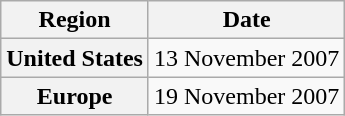<table class="wikitable plainrowheaders">
<tr>
<th scope="col">Region</th>
<th scope="col">Date</th>
</tr>
<tr>
<th scope="row">United States</th>
<td>13 November 2007</td>
</tr>
<tr>
<th scope="row">Europe</th>
<td>19 November 2007</td>
</tr>
</table>
